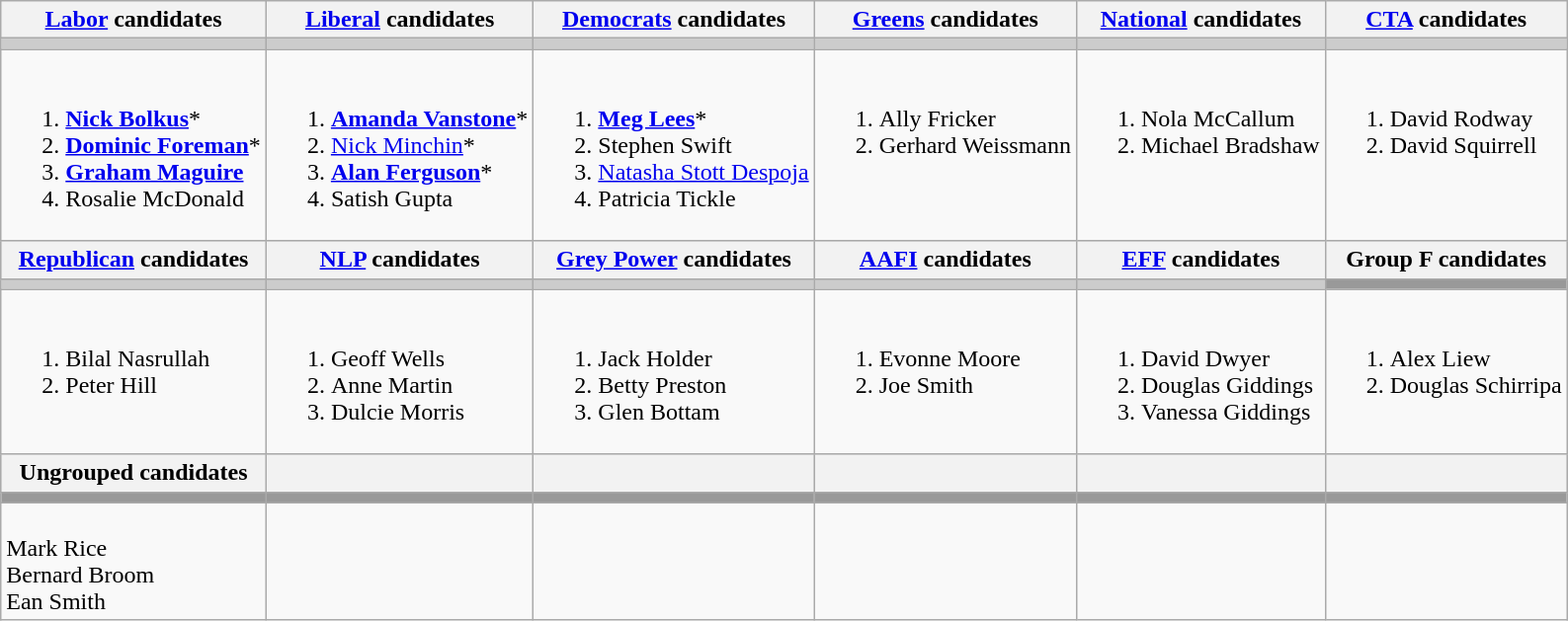<table class="wikitable">
<tr>
<th><a href='#'>Labor</a> candidates</th>
<th><a href='#'>Liberal</a> candidates</th>
<th><a href='#'>Democrats</a> candidates</th>
<th><a href='#'>Greens</a> candidates</th>
<th><a href='#'>National</a> candidates</th>
<th><a href='#'>CTA</a> candidates</th>
</tr>
<tr bgcolor="#cccccc">
<td></td>
<td></td>
<td></td>
<td></td>
<td></td>
<td></td>
</tr>
<tr>
<td><br><ol><li><strong><a href='#'>Nick Bolkus</a></strong>*</li><li><strong><a href='#'>Dominic Foreman</a></strong>*</li><li><strong><a href='#'>Graham Maguire</a></strong></li><li>Rosalie McDonald</li></ol></td>
<td><br><ol><li><strong><a href='#'>Amanda Vanstone</a></strong>*</li><li><a href='#'>Nick Minchin</a>*</li><li><strong><a href='#'>Alan Ferguson</a></strong>*</li><li>Satish Gupta</li></ol></td>
<td><br><ol><li><strong><a href='#'>Meg Lees</a></strong>*</li><li>Stephen Swift</li><li><a href='#'>Natasha Stott Despoja</a></li><li>Patricia Tickle</li></ol></td>
<td valign=top><br><ol><li>Ally Fricker</li><li>Gerhard Weissmann</li></ol></td>
<td valign=top><br><ol><li>Nola McCallum</li><li>Michael Bradshaw</li></ol></td>
<td valign=top><br><ol><li>David Rodway</li><li>David Squirrell</li></ol></td>
</tr>
<tr bgcolor="#cccccc">
<th><a href='#'>Republican</a> candidates</th>
<th><a href='#'>NLP</a> candidates</th>
<th><a href='#'>Grey Power</a> candidates</th>
<th><a href='#'>AAFI</a> candidates</th>
<th><a href='#'>EFF</a> candidates</th>
<th>Group F candidates</th>
</tr>
<tr bgcolor="#cccccc">
<td></td>
<td></td>
<td></td>
<td></td>
<td></td>
<td bgcolor="#999999"></td>
</tr>
<tr>
<td valign=top><br><ol><li>Bilal Nasrullah</li><li>Peter Hill</li></ol></td>
<td valign=top><br><ol><li>Geoff Wells</li><li>Anne Martin</li><li>Dulcie Morris</li></ol></td>
<td valign=top><br><ol><li>Jack Holder</li><li>Betty Preston</li><li>Glen Bottam</li></ol></td>
<td valign=top><br><ol><li>Evonne Moore</li><li>Joe Smith</li></ol></td>
<td valign=top><br><ol><li>David Dwyer</li><li>Douglas Giddings</li><li>Vanessa Giddings</li></ol></td>
<td valign=top><br><ol><li>Alex Liew</li><li>Douglas Schirripa</li></ol></td>
</tr>
<tr bgcolor="#cccccc">
<th>Ungrouped candidates</th>
<th></th>
<th></th>
<th></th>
<th></th>
<th></th>
</tr>
<tr bgcolor="#cccccc">
<td bgcolor="#999999"></td>
<td bgcolor="#999999"></td>
<td bgcolor="#999999"></td>
<td bgcolor="#999999"></td>
<td bgcolor="#999999"></td>
<td bgcolor="#999999"></td>
</tr>
<tr>
<td valign=top><br>Mark Rice<br>
Bernard Broom<br>
Ean Smith</td>
<td valign=top></td>
<td valign=top></td>
<td valign=top></td>
<td valign=top></td>
<td valign=top></td>
</tr>
</table>
